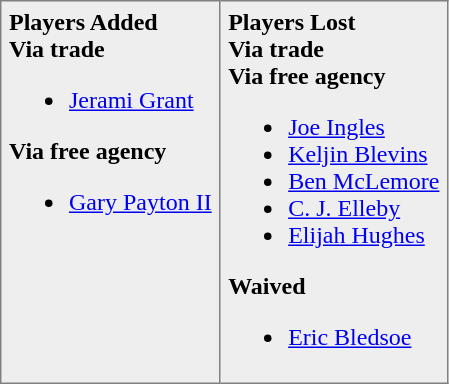<table border="1" style="border-collapse:collapse; background-color:#eeeeee" cellpadding="5">
<tr>
<td valign="top"><strong>Players Added</strong><br><strong>Via trade</strong><ul><li><a href='#'>Jerami Grant</a></li></ul><strong>Via free agency</strong><ul><li><a href='#'>Gary Payton II</a></li></ul></td>
<td valign="top"><strong>Players Lost</strong><br><strong>Via trade</strong><br><strong>Via free agency</strong><ul><li><a href='#'>Joe Ingles</a></li><li><a href='#'>Keljin Blevins</a></li><li><a href='#'>Ben McLemore</a></li><li><a href='#'>C. J. Elleby</a></li><li><a href='#'>Elijah Hughes</a></li></ul><strong>Waived</strong><ul><li><a href='#'>Eric Bledsoe</a></li></ul></td>
</tr>
</table>
